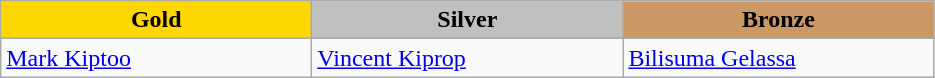<table class="wikitable" style="text-align:left">
<tr align="center">
<td width=200 bgcolor=gold><strong>Gold</strong></td>
<td width=200 bgcolor=silver><strong>Silver</strong></td>
<td width=200 bgcolor=CC9966><strong>Bronze</strong></td>
</tr>
<tr>
<td><a href='#'>Mark Kiptoo</a><br><em></em></td>
<td><a href='#'>Vincent Kiprop</a><br><em></em></td>
<td><a href='#'>Bilisuma Gelassa</a><br><em></em></td>
</tr>
</table>
